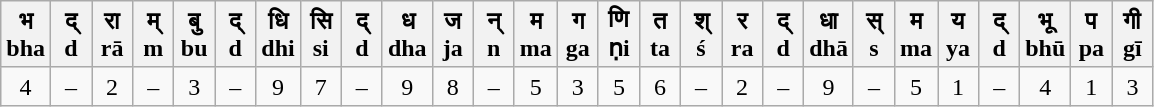<table class="wikitable" align="center" style="text-align:center">
<tr>
<th width="20pt">भ bha</th>
<th width="20pt">द् d</th>
<th width="20pt">रा rā</th>
<th width="20pt">म् m</th>
<th width="20pt">बु bu</th>
<th width="20pt">द् d</th>
<th width="20pt">धि dhi</th>
<th width="20pt">सि si</th>
<th width="20pt">द् d</th>
<th width="20pt">ध dha</th>
<th width="20pt">ज ja</th>
<th width="20pt">न् n</th>
<th width="20pt">म ma</th>
<th width="20pt">ग ga</th>
<th width="20pt">णि ṇi</th>
<th width="20pt">त ta</th>
<th width="20pt">श् ś</th>
<th width="20pt">र ra</th>
<th width="20pt">द् d</th>
<th width="20pt">धा dhā</th>
<th width="20pt">स् s</th>
<th width="20pt">म ma</th>
<th width="20pt">य ya</th>
<th width="20pt">द् d</th>
<th width="20pt">भू bhū</th>
<th width="20pt">प pa</th>
<th width="20pt">गी gī</th>
</tr>
<tr>
<td>4</td>
<td>–</td>
<td>2</td>
<td>–</td>
<td>3</td>
<td>–</td>
<td>9</td>
<td>7</td>
<td>–</td>
<td>9</td>
<td>8</td>
<td>–</td>
<td>5</td>
<td>3</td>
<td>5</td>
<td>6</td>
<td>–</td>
<td>2</td>
<td>–</td>
<td>9</td>
<td>–</td>
<td>5</td>
<td>1</td>
<td>–</td>
<td>4</td>
<td>1</td>
<td>3</td>
</tr>
</table>
